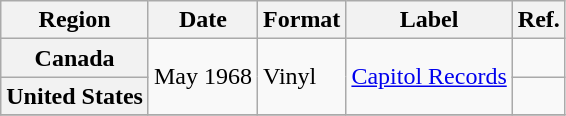<table class="wikitable plainrowheaders">
<tr>
<th scope="col">Region</th>
<th scope="col">Date</th>
<th scope="col">Format</th>
<th scope="col">Label</th>
<th scope="col">Ref.</th>
</tr>
<tr>
<th scope="row">Canada</th>
<td rowspan="2">May 1968</td>
<td rowspan="2">Vinyl</td>
<td rowspan="2"><a href='#'>Capitol Records</a></td>
<td></td>
</tr>
<tr>
<th scope="row">United States</th>
<td></td>
</tr>
<tr>
</tr>
</table>
